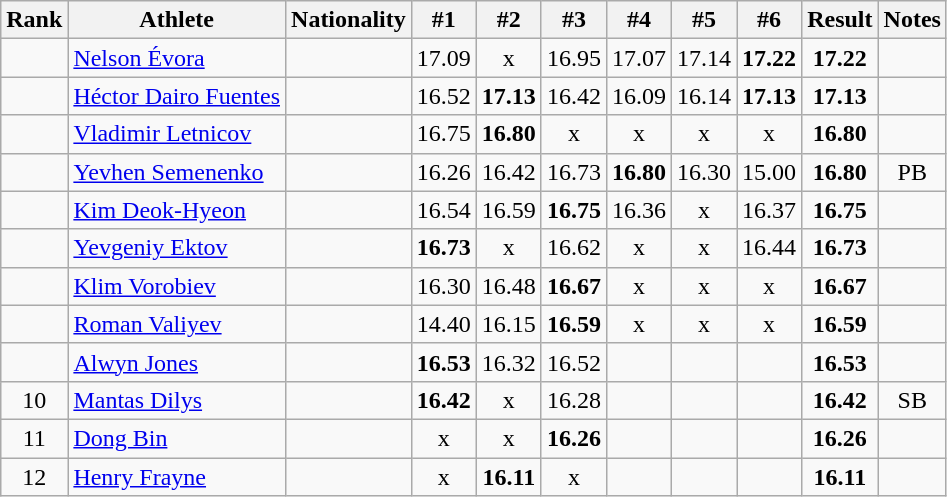<table class="wikitable sortable" style="text-align:center">
<tr>
<th>Rank</th>
<th>Athlete</th>
<th>Nationality</th>
<th>#1</th>
<th>#2</th>
<th>#3</th>
<th>#4</th>
<th>#5</th>
<th>#6</th>
<th>Result</th>
<th>Notes</th>
</tr>
<tr>
<td></td>
<td align="left"><a href='#'>Nelson Évora</a></td>
<td align=left></td>
<td>17.09</td>
<td>x</td>
<td>16.95</td>
<td>17.07</td>
<td>17.14</td>
<td><strong>17.22</strong></td>
<td><strong>17.22</strong></td>
<td></td>
</tr>
<tr>
<td></td>
<td align="left"><a href='#'>Héctor Dairo Fuentes</a></td>
<td align=left></td>
<td>16.52</td>
<td><strong>17.13</strong></td>
<td>16.42</td>
<td>16.09</td>
<td>16.14</td>
<td><strong>17.13</strong></td>
<td><strong>17.13</strong></td>
<td></td>
</tr>
<tr>
<td></td>
<td align="left"><a href='#'>Vladimir Letnicov</a></td>
<td align=left></td>
<td>16.75</td>
<td><strong>16.80</strong></td>
<td>x</td>
<td>x</td>
<td>x</td>
<td>x</td>
<td><strong>16.80</strong></td>
<td></td>
</tr>
<tr>
<td></td>
<td align="left"><a href='#'>Yevhen Semenenko</a></td>
<td align=left></td>
<td>16.26</td>
<td>16.42</td>
<td>16.73</td>
<td><strong>16.80</strong></td>
<td>16.30</td>
<td>15.00</td>
<td><strong>16.80</strong></td>
<td>PB</td>
</tr>
<tr>
<td></td>
<td align="left"><a href='#'>Kim Deok-Hyeon</a></td>
<td align=left></td>
<td>16.54</td>
<td>16.59</td>
<td><strong>16.75</strong></td>
<td>16.36</td>
<td>x</td>
<td>16.37</td>
<td><strong>16.75</strong></td>
<td></td>
</tr>
<tr>
<td></td>
<td align="left"><a href='#'>Yevgeniy Ektov</a></td>
<td align=left></td>
<td><strong>16.73</strong></td>
<td>x</td>
<td>16.62</td>
<td>x</td>
<td>x</td>
<td>16.44</td>
<td><strong>16.73</strong></td>
<td></td>
</tr>
<tr>
<td></td>
<td align="left"><a href='#'>Klim Vorobiev</a></td>
<td align=left></td>
<td>16.30</td>
<td>16.48</td>
<td><strong>16.67</strong></td>
<td>x</td>
<td>x</td>
<td>x</td>
<td><strong>16.67</strong></td>
<td></td>
</tr>
<tr>
<td></td>
<td align="left"><a href='#'>Roman Valiyev</a></td>
<td align=left></td>
<td>14.40</td>
<td>16.15</td>
<td><strong>16.59</strong></td>
<td>x</td>
<td>x</td>
<td>x</td>
<td><strong>16.59</strong></td>
<td></td>
</tr>
<tr>
<td></td>
<td align="left"><a href='#'>Alwyn Jones</a></td>
<td align=left></td>
<td><strong>16.53</strong></td>
<td>16.32</td>
<td>16.52</td>
<td></td>
<td></td>
<td></td>
<td><strong>16.53</strong></td>
<td></td>
</tr>
<tr>
<td>10</td>
<td align="left"><a href='#'>Mantas Dilys</a></td>
<td align=left></td>
<td><strong>16.42</strong></td>
<td>x</td>
<td>16.28</td>
<td></td>
<td></td>
<td></td>
<td><strong>16.42</strong></td>
<td>SB</td>
</tr>
<tr>
<td>11</td>
<td align="left"><a href='#'>Dong Bin</a></td>
<td align=left></td>
<td>x</td>
<td>x</td>
<td><strong>16.26</strong></td>
<td></td>
<td></td>
<td></td>
<td><strong>16.26</strong></td>
<td></td>
</tr>
<tr>
<td>12</td>
<td align="left"><a href='#'>Henry Frayne</a></td>
<td align=left></td>
<td>x</td>
<td><strong>16.11</strong></td>
<td>x</td>
<td></td>
<td></td>
<td></td>
<td><strong>16.11</strong></td>
<td></td>
</tr>
</table>
